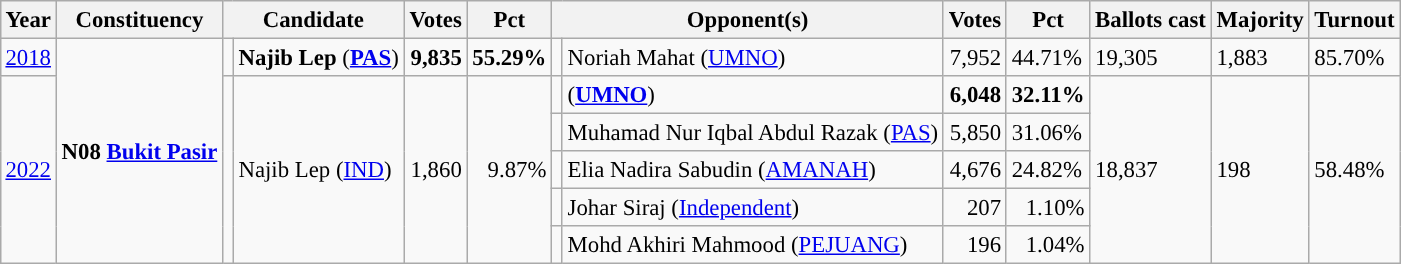<table class="wikitable" style="margin:0.5em ; font-size:95%">
<tr>
<th>Year</th>
<th>Constituency</th>
<th colspan=2>Candidate</th>
<th>Votes</th>
<th>Pct</th>
<th colspan=2>Opponent(s)</th>
<th>Votes</th>
<th>Pct</th>
<th>Ballots cast</th>
<th>Majority</th>
<th>Turnout</th>
</tr>
<tr>
<td><a href='#'>2018</a></td>
<td rowspan=6><strong>N08 <a href='#'>Bukit Pasir</a></strong></td>
<td></td>
<td><strong>Najib Lep</strong> (<a href='#'><strong>PAS</strong></a>)</td>
<td align="right"><strong>9,835</strong></td>
<td><strong>55.29%</strong></td>
<td></td>
<td>Noriah Mahat (<a href='#'>UMNO</a>)</td>
<td align="right">7,952</td>
<td>44.71%</td>
<td>19,305</td>
<td>1,883</td>
<td>85.70%</td>
</tr>
<tr>
<td rowspan="5"><a href='#'>2022</a></td>
<td rowspan="5" ></td>
<td rowspan="5">Najib Lep (<a href='#'>IND</a>)</td>
<td rowspan="5" align=right>1,860</td>
<td rowspan="5" align=right>9.87%</td>
<td></td>
<td><strong></strong> (<a href='#'><strong>UMNO</strong></a>)</td>
<td align=right><strong>6,048</strong></td>
<td><strong>32.11%</strong></td>
<td rowspan="5">18,837</td>
<td rowspan="5">198</td>
<td rowspan="5">58.48%</td>
</tr>
<tr>
<td></td>
<td>Muhamad Nur Iqbal Abdul Razak (<a href='#'>PAS</a>)</td>
<td align=right>5,850</td>
<td>31.06%</td>
</tr>
<tr>
<td></td>
<td>Elia Nadira Sabudin (<a href='#'>AMANAH</a>)</td>
<td align=right>4,676</td>
<td>24.82%</td>
</tr>
<tr>
<td></td>
<td>Johar Siraj (<a href='#'>Independent</a>)</td>
<td align=right>207</td>
<td align=right>1.10%</td>
</tr>
<tr>
<td></td>
<td>Mohd Akhiri Mahmood (<a href='#'>PEJUANG</a>)</td>
<td align=right>196</td>
<td align=right>1.04%</td>
</tr>
</table>
